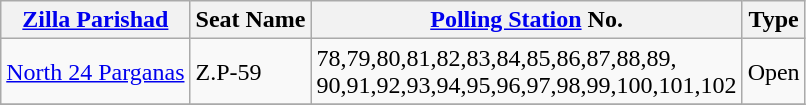<table class=wikitable>
<tr>
<th><a href='#'>Zilla Parishad</a></th>
<th>Seat Name</th>
<th><a href='#'>Polling Station</a> No.</th>
<th>Type</th>
</tr>
<tr>
<td><a href='#'>North 24 Parganas</a></td>
<td>Z.P-59</td>
<td>78,79,80,81,82,83,84,85,86,87,88,89,<br>90,91,92,93,94,95,96,97,98,99,100,101,102</td>
<td>Open</td>
</tr>
<tr>
</tr>
</table>
